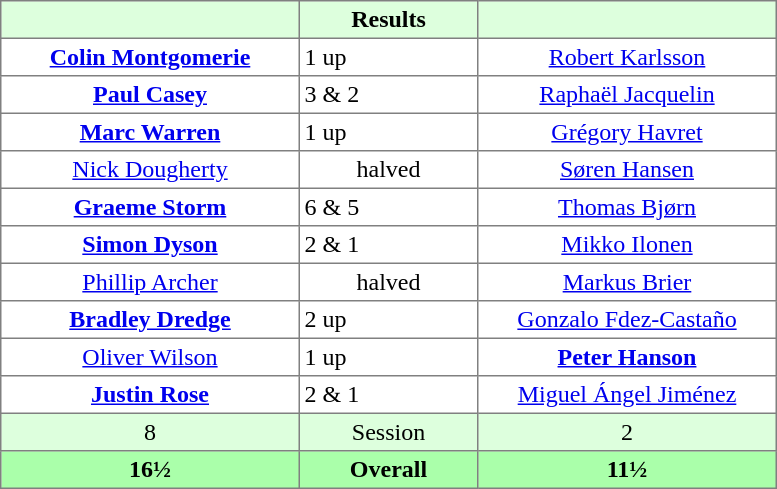<table border="1" cellpadding="3" style="border-collapse:collapse; text-align:center;">
<tr style="background:#ddffdd;">
<th style="width:12em;"> </th>
<th style="width:7em;">Results</th>
<th style="width:12em;"></th>
</tr>
<tr>
<td><strong><a href='#'>Colin Montgomerie</a></strong></td>
<td align=left> 1 up</td>
<td><a href='#'>Robert Karlsson</a></td>
</tr>
<tr>
<td><strong><a href='#'>Paul Casey</a></strong></td>
<td align=left> 3 & 2</td>
<td><a href='#'>Raphaël Jacquelin</a></td>
</tr>
<tr>
<td><strong><a href='#'>Marc Warren</a></strong></td>
<td align=left> 1 up</td>
<td><a href='#'>Grégory Havret</a></td>
</tr>
<tr>
<td><a href='#'>Nick Dougherty</a></td>
<td>halved</td>
<td><a href='#'>Søren Hansen</a></td>
</tr>
<tr>
<td><strong><a href='#'>Graeme Storm</a></strong></td>
<td align=left> 6 & 5</td>
<td><a href='#'>Thomas Bjørn</a></td>
</tr>
<tr>
<td><strong><a href='#'>Simon Dyson</a></strong></td>
<td align=left> 2 & 1</td>
<td><a href='#'>Mikko Ilonen</a></td>
</tr>
<tr>
<td><a href='#'>Phillip Archer</a></td>
<td>halved</td>
<td><a href='#'>Markus Brier</a></td>
</tr>
<tr>
<td><strong><a href='#'>Bradley Dredge</a></strong></td>
<td align=left> 2 up</td>
<td><a href='#'>Gonzalo Fdez-Castaño</a></td>
</tr>
<tr>
<td><a href='#'>Oliver Wilson</a></td>
<td align=left> 1 up</td>
<td><strong><a href='#'>Peter Hanson</a></strong></td>
</tr>
<tr>
<td><strong><a href='#'>Justin Rose</a></strong></td>
<td align=left> 2 & 1</td>
<td><a href='#'>Miguel Ángel Jiménez</a></td>
</tr>
<tr style="background:#ddffdd;">
<td>8</td>
<td>Session</td>
<td>2</td>
</tr>
<tr style="background:#aaffaa;">
<th>16½</th>
<th>Overall</th>
<th>11½</th>
</tr>
</table>
